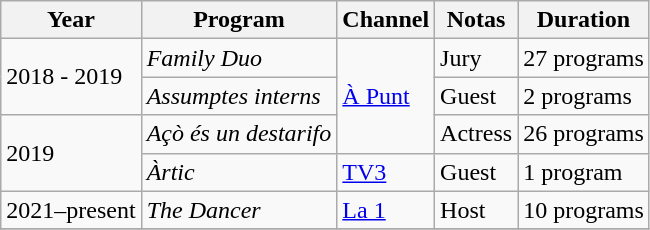<table class="wikitable">
<tr>
<th>Year</th>
<th>Program</th>
<th>Channel</th>
<th>Notas</th>
<th>Duration</th>
</tr>
<tr>
<td rowspan="2">2018 - 2019</td>
<td><em>Family Duo</em></td>
<td rowspan="3"><a href='#'>À Punt</a></td>
<td>Jury</td>
<td>27 programs</td>
</tr>
<tr>
<td><em>Assumptes interns</em></td>
<td>Guest</td>
<td>2 programs</td>
</tr>
<tr>
<td rowspan="2">2019</td>
<td><em>Açò és un destarifo</em></td>
<td>Actress</td>
<td>26 programs</td>
</tr>
<tr>
<td><em>Àrtic</em></td>
<td><a href='#'>TV3</a></td>
<td>Guest</td>
<td>1 program</td>
</tr>
<tr>
<td>2021–present</td>
<td><em>The Dancer</em></td>
<td><a href='#'>La 1</a></td>
<td>Host</td>
<td>10 programs</td>
</tr>
<tr>
</tr>
</table>
